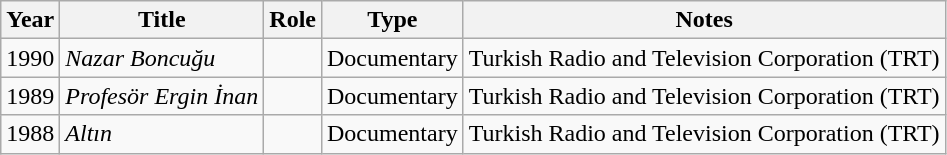<table class="wikitable">
<tr>
<th>Year</th>
<th>Title</th>
<th>Role</th>
<th>Type</th>
<th>Notes</th>
</tr>
<tr>
<td>1990</td>
<td><em>Nazar Boncuğu</em></td>
<td></td>
<td>Documentary</td>
<td>Turkish Radio and Television Corporation (TRT)</td>
</tr>
<tr>
<td>1989</td>
<td><em>Profesör Ergin İnan</em></td>
<td></td>
<td>Documentary</td>
<td>Turkish Radio and Television Corporation (TRT)</td>
</tr>
<tr>
<td>1988</td>
<td><em>Altın</em></td>
<td></td>
<td>Documentary</td>
<td>Turkish Radio and Television Corporation (TRT)</td>
</tr>
</table>
